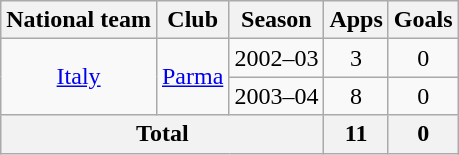<table class="wikitable" style="text-align:center">
<tr>
<th>National team</th>
<th>Club</th>
<th>Season</th>
<th>Apps</th>
<th>Goals</th>
</tr>
<tr>
<td rowspan=2><a href='#'>Italy</a></td>
<td rowspan=2><a href='#'>Parma</a></td>
<td>2002–03</td>
<td>3</td>
<td>0</td>
</tr>
<tr>
<td>2003–04</td>
<td>8</td>
<td>0</td>
</tr>
<tr>
<th colspan="3">Total</th>
<th>11</th>
<th>0</th>
</tr>
</table>
